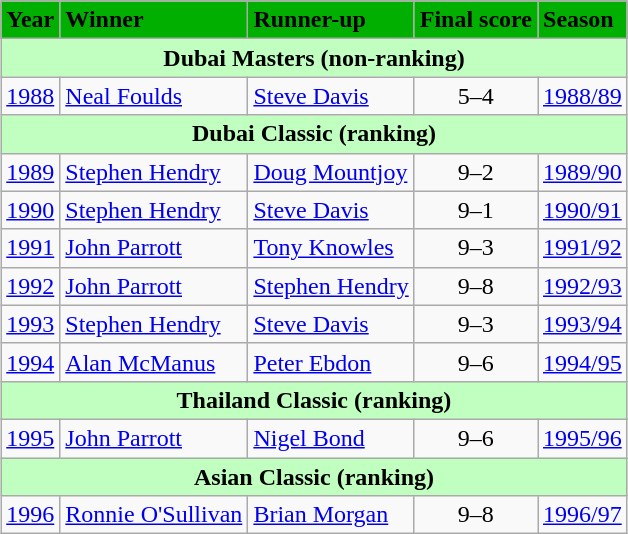<table class="wikitable" style="margin: auto">
<tr>
<th style="text-align: center; background-color: #00af00">Year</th>
<th style="text-align: left; background-color: #00af00">Winner</th>
<th style="text-align: left; background-color: #00af00">Runner-up</th>
<th style="text-align: left; background-color: #00af00">Final score</th>
<th style="text-align: left; background-color: #00af00">Season</th>
</tr>
<tr>
<th colspan=5 style="text-align: center; background-color: #c0ffc0">Dubai Masters (non-ranking)</th>
</tr>
<tr>
<td><a href='#'>1988</a></td>
<td> <a href='#'>Neal Foulds</a></td>
<td> <a href='#'>Steve Davis</a></td>
<td style="text-align: center">5–4</td>
<td><a href='#'>1988/89</a></td>
</tr>
<tr>
<th colspan=5 style="text-align: center; background-color: #c0ffc0">Dubai Classic (ranking)</th>
</tr>
<tr>
<td><a href='#'>1989</a></td>
<td> <a href='#'>Stephen Hendry</a></td>
<td> <a href='#'>Doug Mountjoy</a></td>
<td style="text-align: center">9–2</td>
<td><a href='#'>1989/90</a></td>
</tr>
<tr>
<td><a href='#'>1990</a></td>
<td> <a href='#'>Stephen Hendry</a></td>
<td> <a href='#'>Steve Davis</a></td>
<td style="text-align: center">9–1</td>
<td><a href='#'>1990/91</a></td>
</tr>
<tr>
<td><a href='#'>1991</a></td>
<td> <a href='#'>John Parrott</a></td>
<td> <a href='#'>Tony Knowles</a></td>
<td style="text-align: center">9–3</td>
<td><a href='#'>1991/92</a></td>
</tr>
<tr>
<td><a href='#'>1992</a></td>
<td> <a href='#'>John Parrott</a></td>
<td> <a href='#'>Stephen Hendry</a></td>
<td style="text-align: center">9–8</td>
<td><a href='#'>1992/93</a></td>
</tr>
<tr>
<td><a href='#'>1993</a></td>
<td> <a href='#'>Stephen Hendry</a></td>
<td> <a href='#'>Steve Davis</a></td>
<td style="text-align: center">9–3</td>
<td><a href='#'>1993/94</a></td>
</tr>
<tr>
<td><a href='#'>1994</a></td>
<td> <a href='#'>Alan McManus</a></td>
<td> <a href='#'>Peter Ebdon</a></td>
<td style="text-align: center">9–6</td>
<td><a href='#'>1994/95</a></td>
</tr>
<tr>
<th colspan=5 style="text-align: center; background-color: #c0ffc0">Thailand Classic (ranking)</th>
</tr>
<tr>
<td><a href='#'>1995</a></td>
<td> <a href='#'>John Parrott</a></td>
<td> <a href='#'>Nigel Bond</a></td>
<td style="text-align: center">9–6</td>
<td><a href='#'>1995/96</a></td>
</tr>
<tr>
<th colspan=5 style="text-align: center; background-color: #c0ffc0">Asian Classic (ranking)</th>
</tr>
<tr>
<td><a href='#'>1996</a></td>
<td> <a href='#'>Ronnie O'Sullivan</a></td>
<td> <a href='#'>Brian Morgan</a></td>
<td style="text-align: center">9–8</td>
<td><a href='#'>1996/97</a></td>
</tr>
</table>
